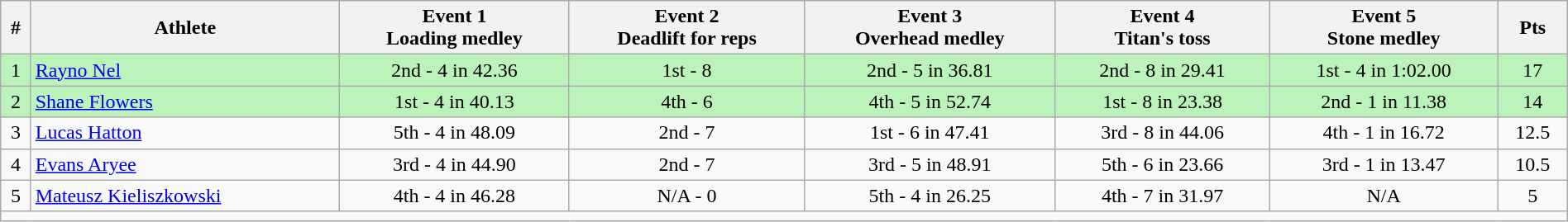<table class="wikitable sortable" style="text-align:center;width: 100%;">
<tr>
<th scope="col">#</th>
<th scope="col">Athlete</th>
<th scope="col">Event 1<br>Loading medley</th>
<th scope="col">Event 2<br>Deadlift for reps</th>
<th scope="col">Event 3<br>Overhead medley</th>
<th scope="col">Event 4<br>Titan's toss</th>
<th scope="col">Event 5<br>Stone medley</th>
<th scope="col">Pts</th>
</tr>
<tr bgcolor=bbf3bb>
<td>1</td>
<td align="left"> <a href='#'>Rayno Nel</a></td>
<td>2nd - 4 in 42.36</td>
<td>1st - 8</td>
<td>2nd - 5 in 36.81</td>
<td>2nd - 8 in 29.41</td>
<td>1st - 4 in 1:02.00</td>
<td>17</td>
</tr>
<tr bgcolor=bbf3bb>
<td>2</td>
<td align="left"> <a href='#'>Shane Flowers</a></td>
<td>1st - 4 in 40.13</td>
<td>4th - 6</td>
<td>4th - 5 in 52.74</td>
<td>1st - 8 in 23.38</td>
<td>2nd - 1 in 11.38</td>
<td>14</td>
</tr>
<tr>
<td>3</td>
<td align="left"> <a href='#'>Lucas Hatton</a></td>
<td>5th - 4 in 48.09</td>
<td>2nd - 7</td>
<td>1st - 6 in 47.41</td>
<td>3rd - 8 in 44.06</td>
<td>4th - 1 in 16.72</td>
<td>12.5</td>
</tr>
<tr>
<td>4</td>
<td align="left"> <a href='#'>Evans Aryee</a></td>
<td>3rd - 4 in 44.90</td>
<td>2nd - 7</td>
<td>3rd - 5 in 48.91</td>
<td>5th - 6 in 23.66</td>
<td>3rd - 1 in 13.47</td>
<td>10.5</td>
</tr>
<tr>
<td>5</td>
<td align="left"> <a href='#'>Mateusz Kieliszkowski</a></td>
<td>4th - 4 in 46.28</td>
<td>N/A - 0</td>
<td>5th - 4 in 26.25</td>
<td>4th - 7 in 31.97</td>
<td>N/A</td>
<td>5</td>
</tr>
<tr class="sortbottom">
<td colspan="8"></td>
</tr>
</table>
